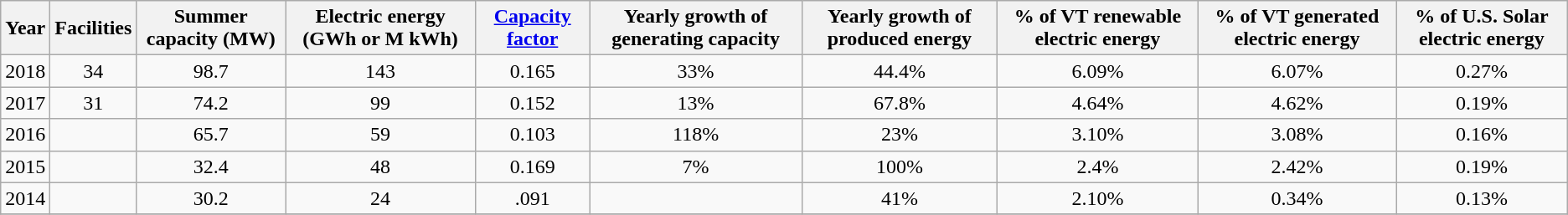<table class="wikitable" style="text-align:center">
<tr>
<th>Year</th>
<th>Facilities</th>
<th>Summer capacity (MW)</th>
<th>Electric energy (GWh or M kWh)</th>
<th><a href='#'>Capacity factor</a></th>
<th>Yearly growth of generating capacity</th>
<th>Yearly growth of produced energy</th>
<th>% of VT renewable electric energy</th>
<th>% of VT generated electric energy</th>
<th>% of U.S. Solar electric energy</th>
</tr>
<tr>
<td>2018</td>
<td>34</td>
<td>98.7</td>
<td>143</td>
<td>0.165</td>
<td>33%</td>
<td>44.4%</td>
<td>6.09%</td>
<td>6.07%</td>
<td>0.27%</td>
</tr>
<tr>
<td>2017</td>
<td>31</td>
<td>74.2</td>
<td>99</td>
<td>0.152</td>
<td>13%</td>
<td>67.8%</td>
<td>4.64%</td>
<td>4.62%</td>
<td>0.19%</td>
</tr>
<tr>
<td>2016</td>
<td></td>
<td>65.7</td>
<td>59</td>
<td>0.103</td>
<td>118%</td>
<td>23%</td>
<td>3.10%</td>
<td>3.08%</td>
<td>0.16%</td>
</tr>
<tr>
<td>2015</td>
<td></td>
<td>32.4</td>
<td>48</td>
<td>0.169</td>
<td>7%</td>
<td>100%</td>
<td>2.4%</td>
<td>2.42%</td>
<td>0.19%</td>
</tr>
<tr>
<td>2014</td>
<td></td>
<td>30.2</td>
<td>24</td>
<td>.091</td>
<td></td>
<td>41%</td>
<td>2.10%</td>
<td>0.34%</td>
<td>0.13%</td>
</tr>
<tr>
</tr>
</table>
